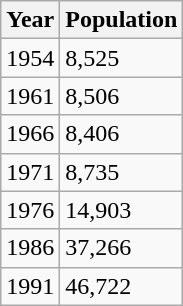<table class=wikitable>
<tr>
<th>Year</th>
<th>Population</th>
</tr>
<tr>
<td>1954</td>
<td>8,525</td>
</tr>
<tr>
<td>1961</td>
<td>8,506</td>
</tr>
<tr>
<td>1966</td>
<td>8,406</td>
</tr>
<tr>
<td>1971</td>
<td>8,735</td>
</tr>
<tr>
<td>1976</td>
<td>14,903</td>
</tr>
<tr>
<td>1986</td>
<td>37,266</td>
</tr>
<tr>
<td>1991</td>
<td>46,722</td>
</tr>
</table>
